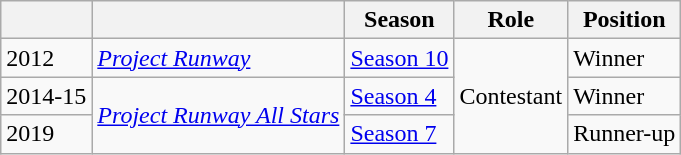<table class="wikitable sortable">
<tr>
<th></th>
<th></th>
<th>Season</th>
<th>Role</th>
<th>Position</th>
</tr>
<tr>
<td>2012</td>
<td><em><a href='#'>Project Runway</a></em></td>
<td><a href='#'>Season 10</a></td>
<td rowspan=3>Contestant</td>
<td>Winner</td>
</tr>
<tr>
<td>2014-15</td>
<td rowspan="2"><em><a href='#'>Project Runway All Stars</a></em></td>
<td><a href='#'>Season 4</a></td>
<td>Winner</td>
</tr>
<tr>
<td>2019</td>
<td><a href='#'>Season 7</a></td>
<td>Runner-up</td>
</tr>
</table>
